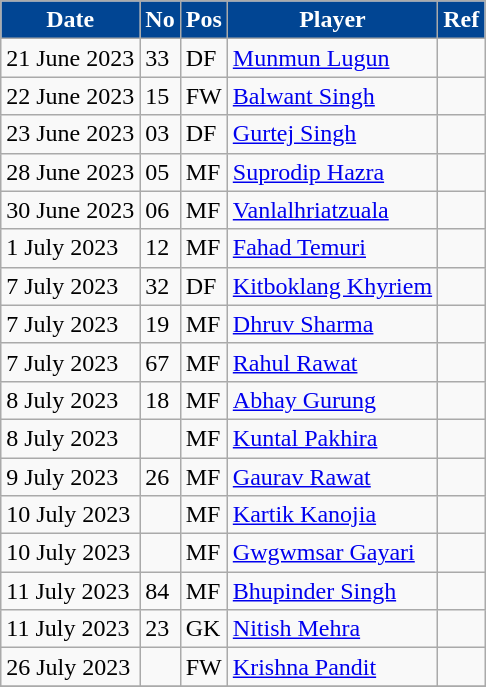<table class="wikitable plainrowheaders sortable">
<tr>
<th style="background:#014593; color:white;">Date</th>
<th style="background:#014593; color:white;">No</th>
<th style="background:#014593; color:white;">Pos</th>
<th style="background:#014593; color:white;">Player</th>
<th style="background:#014593; color:white;">Ref</th>
</tr>
<tr>
<td>21 June 2023</td>
<td>33</td>
<td>DF</td>
<td> <a href='#'>Munmun Lugun</a></td>
<td></td>
</tr>
<tr>
<td>22 June 2023</td>
<td>15</td>
<td>FW</td>
<td> <a href='#'>Balwant Singh</a></td>
<td></td>
</tr>
<tr>
<td>23 June 2023</td>
<td>03</td>
<td>DF</td>
<td> <a href='#'>Gurtej Singh</a></td>
<td></td>
</tr>
<tr>
<td>28 June 2023</td>
<td>05</td>
<td>MF</td>
<td> <a href='#'>Suprodip Hazra</a></td>
<td></td>
</tr>
<tr>
<td>30 June 2023</td>
<td>06</td>
<td>MF</td>
<td> <a href='#'>Vanlalhriatzuala</a></td>
<td></td>
</tr>
<tr>
<td>1 July 2023</td>
<td>12</td>
<td>MF</td>
<td> <a href='#'>Fahad Temuri</a></td>
<td></td>
</tr>
<tr>
<td>7 July 2023</td>
<td>32</td>
<td>DF</td>
<td> <a href='#'>Kitboklang Khyriem</a></td>
<td></td>
</tr>
<tr>
<td>7 July 2023</td>
<td>19</td>
<td>MF</td>
<td> <a href='#'>Dhruv Sharma</a></td>
<td></td>
</tr>
<tr>
<td>7 July 2023</td>
<td>67</td>
<td>MF</td>
<td> <a href='#'>Rahul Rawat</a></td>
<td></td>
</tr>
<tr>
<td>8 July 2023</td>
<td>18</td>
<td>MF</td>
<td> <a href='#'>Abhay Gurung</a></td>
<td></td>
</tr>
<tr>
<td>8 July 2023</td>
<td></td>
<td>MF</td>
<td> <a href='#'>Kuntal Pakhira</a></td>
<td></td>
</tr>
<tr>
<td>9 July 2023</td>
<td>26</td>
<td>MF</td>
<td> <a href='#'>Gaurav Rawat</a></td>
<td></td>
</tr>
<tr>
<td>10 July 2023</td>
<td></td>
<td>MF</td>
<td> <a href='#'>Kartik Kanojia</a></td>
<td></td>
</tr>
<tr>
<td>10 July 2023</td>
<td></td>
<td>MF</td>
<td> <a href='#'>Gwgwmsar Gayari</a></td>
<td></td>
</tr>
<tr>
<td>11 July 2023</td>
<td>84</td>
<td>MF</td>
<td> <a href='#'>Bhupinder Singh</a></td>
<td></td>
</tr>
<tr>
<td>11 July 2023</td>
<td>23</td>
<td>GK</td>
<td> <a href='#'>Nitish Mehra</a></td>
<td></td>
</tr>
<tr>
<td>26 July 2023</td>
<td></td>
<td>FW</td>
<td> <a href='#'>Krishna Pandit</a></td>
<td></td>
</tr>
<tr>
</tr>
</table>
